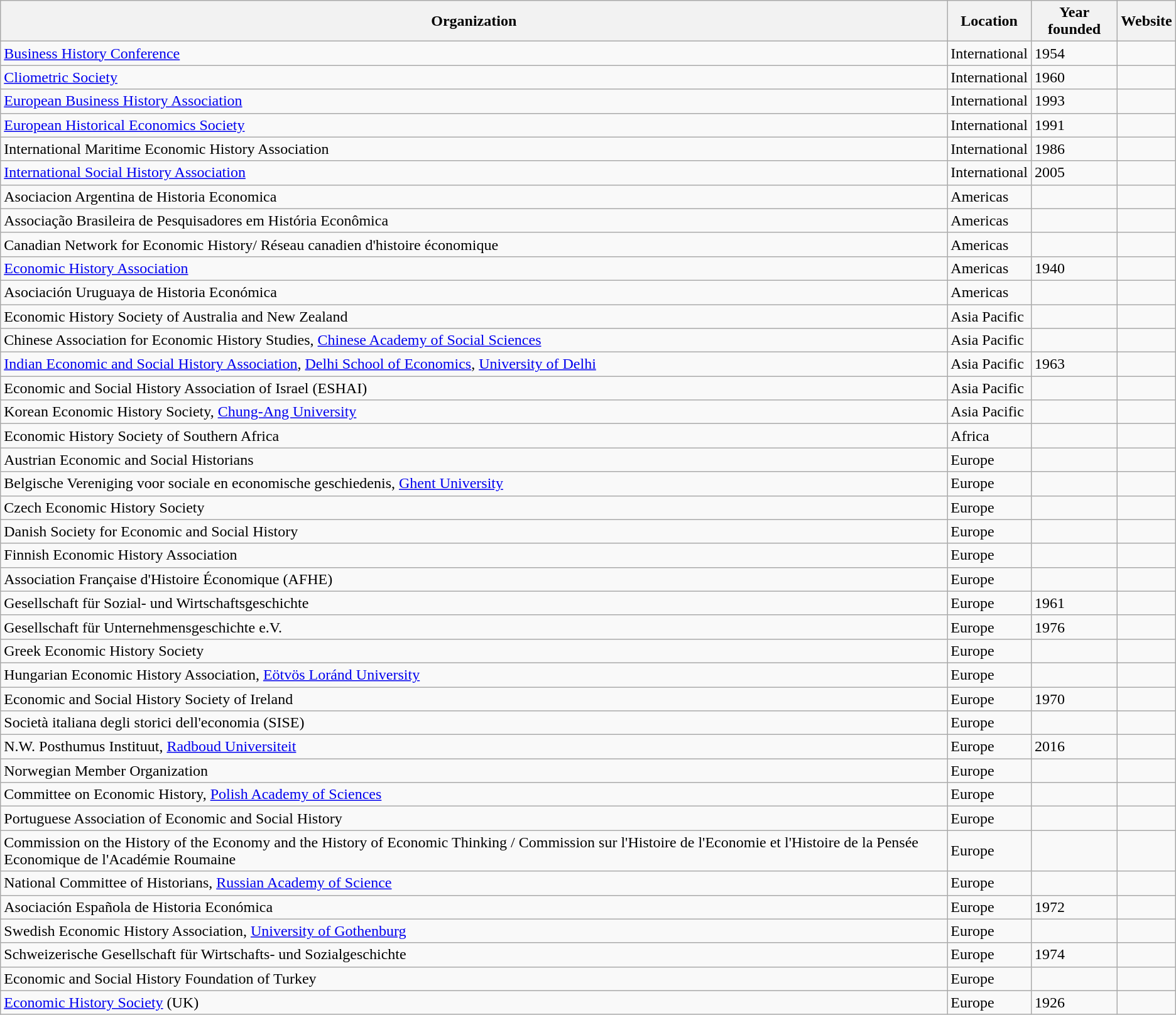<table class="wikitable">
<tr>
<th>Organization</th>
<th>Location</th>
<th>Year founded</th>
<th>Website</th>
</tr>
<tr>
<td><a href='#'>Business History Conference</a></td>
<td>International</td>
<td>1954</td>
<td></td>
</tr>
<tr>
<td><a href='#'>Cliometric Society</a></td>
<td>International</td>
<td>1960</td>
<td></td>
</tr>
<tr>
<td><a href='#'>European Business History Association</a></td>
<td>International</td>
<td>1993</td>
<td></td>
</tr>
<tr>
<td><a href='#'>European Historical Economics Society</a></td>
<td>International</td>
<td>1991</td>
<td></td>
</tr>
<tr>
<td>International Maritime Economic History Association</td>
<td>International</td>
<td>1986</td>
<td></td>
</tr>
<tr>
<td><a href='#'>International Social History Association</a></td>
<td>International</td>
<td>2005</td>
<td></td>
</tr>
<tr>
<td>Asociacion Argentina de Historia Economica</td>
<td>Americas</td>
<td></td>
<td></td>
</tr>
<tr>
<td>Associação Brasileira de Pesquisadores em História Econômica</td>
<td>Americas</td>
<td></td>
<td></td>
</tr>
<tr>
<td>Canadian Network for Economic History/ Réseau canadien d'histoire économique</td>
<td>Americas</td>
<td></td>
<td></td>
</tr>
<tr>
<td><a href='#'>Economic History Association</a></td>
<td>Americas</td>
<td>1940</td>
<td></td>
</tr>
<tr>
<td>Asociación Uruguaya de Historia Económica</td>
<td>Americas</td>
<td></td>
<td></td>
</tr>
<tr>
<td>Economic History Society of Australia and New Zealand</td>
<td>Asia Pacific</td>
<td></td>
<td></td>
</tr>
<tr>
<td>Chinese Association for Economic History Studies, <a href='#'>Chinese Academy of Social Sciences</a></td>
<td>Asia Pacific</td>
<td></td>
<td></td>
</tr>
<tr>
<td><a href='#'>Indian Economic and Social History Association</a>, <a href='#'>Delhi School of Economics</a>, <a href='#'>University of Delhi</a></td>
<td>Asia Pacific</td>
<td>1963</td>
<td></td>
</tr>
<tr>
<td>Economic and Social History Association of Israel (ESHAI)</td>
<td>Asia Pacific</td>
<td></td>
<td></td>
</tr>
<tr>
<td>Korean Economic History Society, <a href='#'>Chung-Ang University</a></td>
<td>Asia Pacific</td>
<td></td>
<td></td>
</tr>
<tr>
<td>Economic History Society of Southern Africa</td>
<td>Africa</td>
<td></td>
<td></td>
</tr>
<tr>
<td>Austrian Economic and Social Historians</td>
<td>Europe</td>
<td></td>
<td></td>
</tr>
<tr>
<td>Belgische Vereniging voor sociale en economische geschiedenis, <a href='#'>Ghent University</a></td>
<td>Europe</td>
<td></td>
<td></td>
</tr>
<tr>
<td>Czech Economic History Society</td>
<td>Europe</td>
<td></td>
<td></td>
</tr>
<tr>
<td>Danish Society for Economic and Social History</td>
<td>Europe</td>
<td></td>
<td></td>
</tr>
<tr>
<td>Finnish Economic History Association</td>
<td>Europe</td>
<td></td>
<td></td>
</tr>
<tr>
<td>Association Française d'Histoire Économique (AFHE)</td>
<td>Europe</td>
<td></td>
<td></td>
</tr>
<tr>
<td>Gesellschaft für Sozial- und Wirtschaftsgeschichte</td>
<td>Europe</td>
<td>1961</td>
<td></td>
</tr>
<tr>
<td>Gesellschaft für Unternehmensgeschichte e.V.</td>
<td>Europe</td>
<td>1976</td>
<td></td>
</tr>
<tr>
<td>Greek Economic History Society</td>
<td>Europe</td>
<td></td>
<td></td>
</tr>
<tr>
<td>Hungarian Economic History Association, <a href='#'>Eötvös Loránd University</a></td>
<td>Europe</td>
<td></td>
<td></td>
</tr>
<tr>
<td>Economic and Social History Society of Ireland</td>
<td>Europe</td>
<td>1970</td>
<td></td>
</tr>
<tr>
<td>Società italiana degli storici dell'economia (SISE)</td>
<td>Europe</td>
<td></td>
<td></td>
</tr>
<tr>
<td>N.W. Posthumus Instituut, <a href='#'>Radboud Universiteit</a></td>
<td>Europe</td>
<td>2016</td>
<td> </td>
</tr>
<tr>
<td>Norwegian Member Organization</td>
<td>Europe</td>
<td></td>
<td></td>
</tr>
<tr>
<td>Committee on Economic History, <a href='#'>Polish Academy of Sciences</a></td>
<td>Europe</td>
<td></td>
<td></td>
</tr>
<tr>
<td>Portuguese Association of Economic and Social History</td>
<td>Europe</td>
<td></td>
<td></td>
</tr>
<tr>
<td>Commission on the History of the Economy and the History of Economic Thinking / Commission sur l'Histoire de l'Economie et l'Histoire de la Pensée Economique de l'Académie Roumaine</td>
<td>Europe</td>
<td></td>
<td></td>
</tr>
<tr>
<td>National Committee of Historians, <a href='#'>Russian Academy of Science</a></td>
<td>Europe</td>
<td></td>
<td></td>
</tr>
<tr>
<td>Asociación Española de Historia Económica</td>
<td>Europe</td>
<td>1972</td>
<td></td>
</tr>
<tr>
<td>Swedish Economic History Association, <a href='#'>University of Gothenburg</a></td>
<td>Europe</td>
<td></td>
<td></td>
</tr>
<tr>
<td>Schweizerische Gesellschaft für Wirtschafts- und Sozialgeschichte</td>
<td>Europe</td>
<td>1974</td>
<td></td>
</tr>
<tr>
<td>Economic and Social History Foundation of Turkey</td>
<td>Europe</td>
<td></td>
<td></td>
</tr>
<tr>
<td><a href='#'>Economic History Society</a> (UK)</td>
<td>Europe</td>
<td>1926</td>
<td></td>
</tr>
</table>
